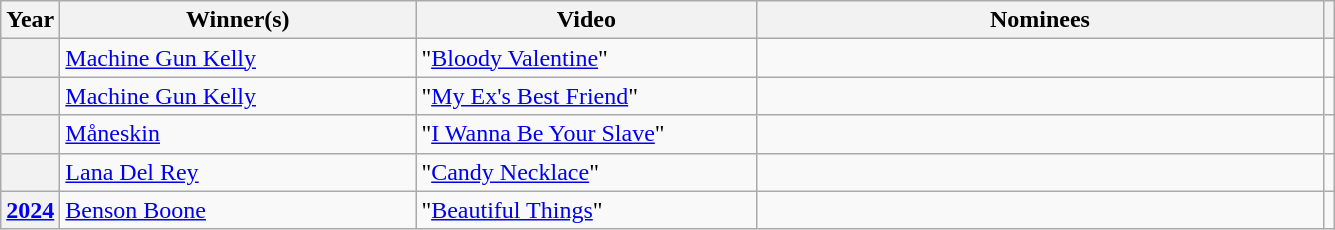<table class="wikitable sortable">
<tr>
<th scope="col">Year</th>
<th scope="col" style="width:230px;">Winner(s)</th>
<th scope="col" style="width:220px;">Video</th>
<th scope="col" style="width:370px;">Nominees</th>
<th scope="col" class="unsortable"></th>
</tr>
<tr>
<th scope="row"></th>
<td><a href='#'>Machine Gun Kelly</a></td>
<td>"<a href='#'>Bloody Valentine</a>"</td>
<td></td>
<td align="center"></td>
</tr>
<tr>
<th scope="row"></th>
<td><a href='#'>Machine Gun Kelly</a> </td>
<td>"<a href='#'>My Ex's Best Friend</a>"</td>
<td></td>
<td align="center"></td>
</tr>
<tr>
<th scope="row"></th>
<td><a href='#'>Måneskin</a></td>
<td>"<a href='#'>I Wanna Be Your Slave</a>"</td>
<td></td>
<td align="center"></td>
</tr>
<tr>
<th scope="row"></th>
<td><a href='#'>Lana Del Rey</a> </td>
<td>"<a href='#'>Candy Necklace</a>"</td>
<td></td>
<td align="center"></td>
</tr>
<tr>
<th><a href='#'>2024</a></th>
<td><a href='#'>Benson Boone</a></td>
<td>"<a href='#'>Beautiful Things</a>"</td>
<td></td>
<td align="center"></td>
</tr>
</table>
